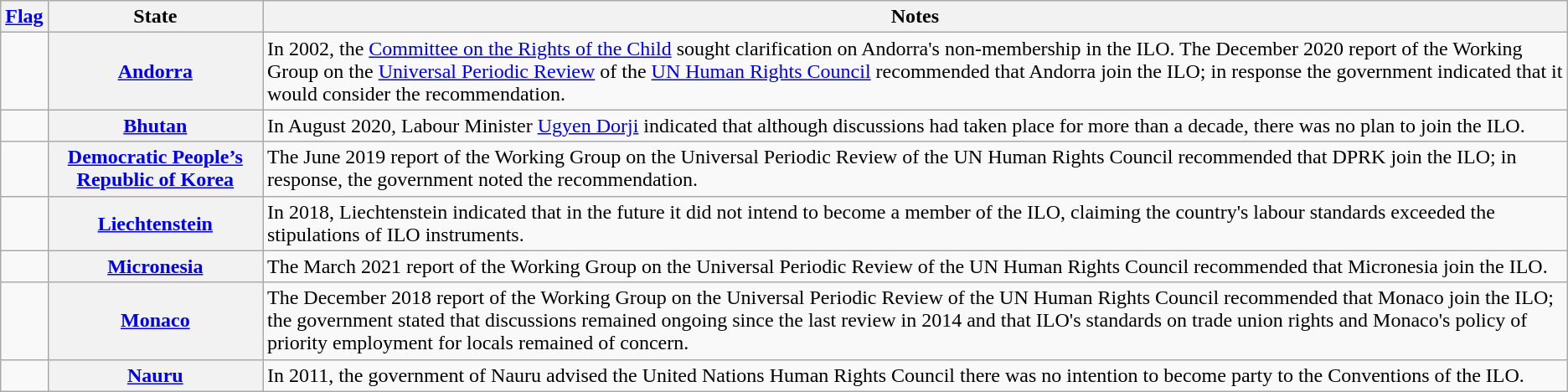<table class="wikitable sortable">
<tr>
<th scope="col" class="unsortable"><a href='#'>Flag</a></th>
<th scope="col">State</th>
<th scope="col">Notes</th>
</tr>
<tr>
<td></td>
<th scope="row"><a href='#'>Andorra</a></th>
<td>In 2002, the <a href='#'>Committee on the Rights of the Child</a> sought clarification on Andorra's non-membership in the ILO. The December 2020 report of the Working Group on the <a href='#'>Universal Periodic Review</a> of the <a href='#'>UN Human Rights Council</a> recommended that Andorra join the ILO; in response the government indicated that it would consider the recommendation.</td>
</tr>
<tr>
<td></td>
<th scope="row"><a href='#'>Bhutan</a></th>
<td>In August 2020, Labour Minister <a href='#'>Ugyen Dorji</a> indicated that although discussions had taken place for more than a decade, there was no plan to join the ILO.</td>
</tr>
<tr>
<td></td>
<th scope="row"><a href='#'>Democratic People’s Republic of Korea</a></th>
<td>The June 2019 report of the Working Group on the Universal Periodic Review of the UN Human Rights Council recommended that DPRK join the ILO; in response, the government noted the recommendation.</td>
</tr>
<tr>
<td></td>
<th scope="row"><a href='#'>Liechtenstein</a></th>
<td>In 2018, Liechtenstein indicated that in the future it did not intend to become a member of the ILO, claiming the country's labour standards exceeded the stipulations of ILO instruments.</td>
</tr>
<tr>
<td></td>
<th scope="row"><a href='#'>Micronesia</a></th>
<td>The March 2021 report of the Working Group on the Universal Periodic Review of the UN Human Rights Council recommended that Micronesia join the ILO.</td>
</tr>
<tr>
<td></td>
<th scope="row"><a href='#'>Monaco</a></th>
<td>The December 2018 report of the Working Group on the Universal Periodic Review of the UN Human Rights Council recommended that Monaco join the ILO; the government stated that discussions remained ongoing since the last review in 2014 and that ILO's standards on trade union rights and Monaco's policy of priority employment for locals remained of concern.</td>
</tr>
<tr>
<td></td>
<th scope="row"><a href='#'>Nauru</a></th>
<td>In 2011, the government of Nauru advised the United Nations Human Rights Council there was no intention to become party to the Conventions of the ILO.</td>
</tr>
</table>
